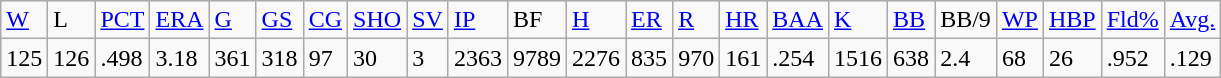<table class="wikitable">
<tr>
<td><a href='#'>W</a></td>
<td>L</td>
<td><a href='#'>PCT</a></td>
<td><a href='#'>ERA</a></td>
<td><a href='#'>G</a></td>
<td><a href='#'>GS</a></td>
<td><a href='#'>CG</a></td>
<td><a href='#'>SHO</a></td>
<td><a href='#'>SV</a></td>
<td><a href='#'>IP</a></td>
<td>BF</td>
<td><a href='#'>H</a></td>
<td><a href='#'>ER</a></td>
<td><a href='#'>R</a></td>
<td><a href='#'>HR</a></td>
<td><a href='#'>BAA</a></td>
<td><a href='#'>K</a></td>
<td><a href='#'>BB</a></td>
<td>BB/9</td>
<td><a href='#'>WP</a></td>
<td><a href='#'>HBP</a></td>
<td><a href='#'>Fld%</a></td>
<td><a href='#'>Avg.</a></td>
</tr>
<tr>
<td>125</td>
<td>126</td>
<td>.498</td>
<td>3.18</td>
<td>361</td>
<td>318</td>
<td>97</td>
<td>30</td>
<td>3</td>
<td>2363</td>
<td>9789</td>
<td>2276</td>
<td>835</td>
<td>970</td>
<td>161</td>
<td>.254</td>
<td>1516</td>
<td>638</td>
<td>2.4</td>
<td>68</td>
<td>26</td>
<td>.952</td>
<td>.129</td>
</tr>
</table>
